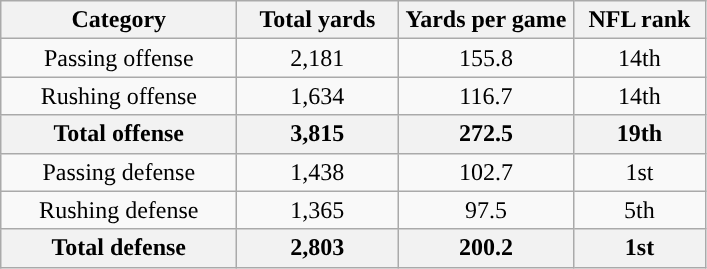<table class="wikitable" style="text-align:center">
<tr>
<th width=150px>Category</th>
<th width=100px>Total yards</th>
<th width=110px>Yards per game</th>
<th width=80px>NFL rank<br></th>
</tr>
<tr>
<td>Passing offense</td>
<td>2,181</td>
<td>155.8</td>
<td>14th</td>
</tr>
<tr>
<td>Rushing offense</td>
<td>1,634</td>
<td>116.7</td>
<td>14th</td>
</tr>
<tr>
<th>Total offense</th>
<th>3,815</th>
<th>272.5</th>
<th>19th</th>
</tr>
<tr>
<td>Passing defense</td>
<td>1,438</td>
<td>102.7</td>
<td>1st</td>
</tr>
<tr>
<td>Rushing defense</td>
<td>1,365</td>
<td>97.5</td>
<td>5th</td>
</tr>
<tr>
<th>Total defense</th>
<th>2,803</th>
<th>200.2</th>
<th>1st</th>
</tr>
</table>
